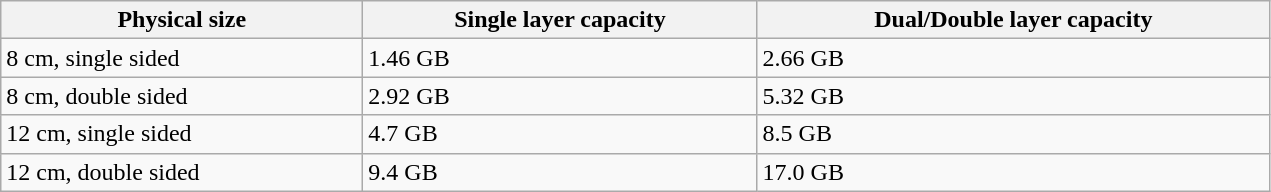<table class="wikitable" style="width: 67%">
<tr>
<th>Physical size</th>
<th>Single layer capacity</th>
<th>Dual/Double layer capacity</th>
</tr>
<tr>
<td>8 cm, single sided</td>
<td>1.46 GB</td>
<td>2.66 GB</td>
</tr>
<tr>
<td>8 cm, double sided</td>
<td>2.92 GB</td>
<td>5.32 GB</td>
</tr>
<tr>
<td>12 cm, single sided</td>
<td>4.7 GB</td>
<td>8.5 GB</td>
</tr>
<tr>
<td>12 cm, double sided</td>
<td>9.4 GB</td>
<td>17.0 GB</td>
</tr>
</table>
